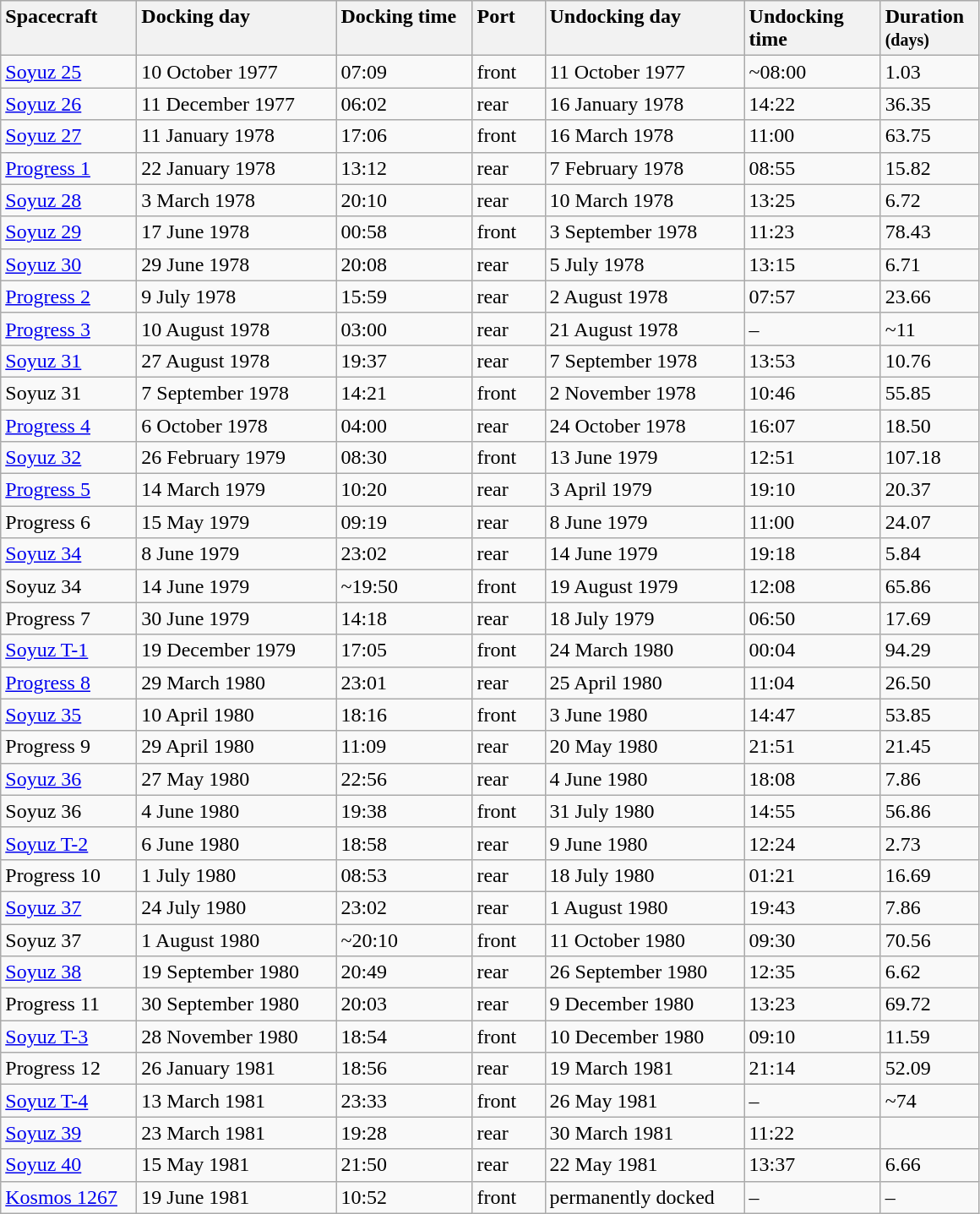<table class="wikitable sticky-header">
<tr bgcolor="#efefef" valign="top">
<th style="text-align:left" width="100">Spacecraft</th>
<th style="text-align:left" width="150">Docking day</th>
<th style="text-align:left" width="100">Docking time</th>
<th style="text-align:left" width="50">Port</th>
<th style="text-align:left" width="150">Undocking day</th>
<th style="text-align:left" width="100">Undocking time</th>
<th style="text-align:left" width="70">Duration <small>(days)</small></th>
</tr>
<tr>
<td><a href='#'>Soyuz 25</a></td>
<td>10 October 1977</td>
<td>07:09</td>
<td>front</td>
<td>11 October 1977</td>
<td>~08:00</td>
<td>1.03</td>
</tr>
<tr>
<td><a href='#'>Soyuz 26</a></td>
<td>11 December 1977</td>
<td>06:02</td>
<td>rear</td>
<td>16 January 1978</td>
<td>14:22</td>
<td>36.35</td>
</tr>
<tr>
<td><a href='#'>Soyuz 27</a></td>
<td>11 January 1978</td>
<td>17:06</td>
<td>front</td>
<td>16 March 1978</td>
<td>11:00</td>
<td>63.75</td>
</tr>
<tr>
<td><a href='#'>Progress 1</a></td>
<td>22 January 1978</td>
<td>13:12</td>
<td>rear</td>
<td>7 February 1978</td>
<td>08:55</td>
<td>15.82</td>
</tr>
<tr>
<td><a href='#'>Soyuz 28</a></td>
<td>3 March 1978</td>
<td>20:10</td>
<td>rear</td>
<td>10 March 1978</td>
<td>13:25</td>
<td>6.72</td>
</tr>
<tr>
<td><a href='#'>Soyuz 29</a></td>
<td>17 June 1978</td>
<td>00:58</td>
<td>front</td>
<td>3 September 1978</td>
<td>11:23</td>
<td>78.43</td>
</tr>
<tr>
<td><a href='#'>Soyuz 30</a></td>
<td>29 June 1978</td>
<td>20:08</td>
<td>rear</td>
<td>5 July 1978</td>
<td>13:15</td>
<td>6.71</td>
</tr>
<tr>
<td><a href='#'>Progress 2</a></td>
<td>9 July 1978</td>
<td>15:59</td>
<td>rear</td>
<td>2 August 1978</td>
<td>07:57</td>
<td>23.66</td>
</tr>
<tr>
<td><a href='#'>Progress 3</a></td>
<td>10 August 1978</td>
<td>03:00</td>
<td>rear</td>
<td>21 August 1978</td>
<td>–</td>
<td>~11</td>
</tr>
<tr>
<td><a href='#'>Soyuz 31</a></td>
<td>27 August 1978</td>
<td>19:37</td>
<td>rear</td>
<td>7 September 1978</td>
<td>13:53</td>
<td>10.76</td>
</tr>
<tr>
<td>Soyuz 31</td>
<td>7 September 1978</td>
<td>14:21</td>
<td>front</td>
<td>2 November 1978</td>
<td>10:46</td>
<td>55.85</td>
</tr>
<tr>
<td><a href='#'>Progress 4</a></td>
<td>6 October 1978</td>
<td>04:00</td>
<td>rear</td>
<td>24 October 1978</td>
<td>16:07</td>
<td>18.50</td>
</tr>
<tr>
<td><a href='#'>Soyuz 32</a></td>
<td>26 February 1979</td>
<td>08:30</td>
<td>front</td>
<td>13 June 1979</td>
<td>12:51</td>
<td>107.18</td>
</tr>
<tr>
<td><a href='#'>Progress 5</a></td>
<td>14 March 1979</td>
<td>10:20</td>
<td>rear</td>
<td>3 April 1979</td>
<td>19:10</td>
<td>20.37</td>
</tr>
<tr>
<td>Progress 6</td>
<td>15 May 1979</td>
<td>09:19</td>
<td>rear</td>
<td>8 June 1979</td>
<td>11:00</td>
<td>24.07</td>
</tr>
<tr>
<td><a href='#'>Soyuz 34</a></td>
<td>8 June 1979</td>
<td>23:02</td>
<td>rear</td>
<td>14 June 1979</td>
<td>19:18</td>
<td>5.84</td>
</tr>
<tr>
<td>Soyuz 34</td>
<td>14 June 1979</td>
<td>~19:50</td>
<td>front</td>
<td>19 August 1979</td>
<td>12:08</td>
<td>65.86</td>
</tr>
<tr>
<td>Progress 7</td>
<td>30 June 1979</td>
<td>14:18</td>
<td>rear</td>
<td>18 July 1979</td>
<td>06:50</td>
<td>17.69</td>
</tr>
<tr>
<td><a href='#'>Soyuz T-1</a></td>
<td>19 December 1979</td>
<td>17:05</td>
<td>front</td>
<td>24 March 1980</td>
<td>00:04</td>
<td>94.29</td>
</tr>
<tr>
<td><a href='#'>Progress 8</a></td>
<td>29 March 1980</td>
<td>23:01</td>
<td>rear</td>
<td>25 April 1980</td>
<td>11:04</td>
<td>26.50</td>
</tr>
<tr>
<td><a href='#'>Soyuz 35</a></td>
<td>10 April 1980</td>
<td>18:16</td>
<td>front</td>
<td>3 June 1980</td>
<td>14:47</td>
<td>53.85</td>
</tr>
<tr>
<td>Progress 9</td>
<td>29 April 1980</td>
<td>11:09</td>
<td>rear</td>
<td>20 May 1980</td>
<td>21:51</td>
<td>21.45</td>
</tr>
<tr>
<td><a href='#'>Soyuz 36</a></td>
<td>27 May 1980</td>
<td>22:56</td>
<td>rear</td>
<td>4 June 1980</td>
<td>18:08</td>
<td>7.86</td>
</tr>
<tr>
<td>Soyuz 36</td>
<td>4 June 1980</td>
<td>19:38</td>
<td>front</td>
<td>31 July 1980</td>
<td>14:55</td>
<td>56.86</td>
</tr>
<tr>
<td><a href='#'>Soyuz T-2</a></td>
<td>6 June 1980</td>
<td>18:58</td>
<td>rear</td>
<td>9 June 1980</td>
<td>12:24</td>
<td>2.73</td>
</tr>
<tr>
<td>Progress 10</td>
<td>1 July 1980</td>
<td>08:53</td>
<td>rear</td>
<td>18 July 1980</td>
<td>01:21</td>
<td>16.69</td>
</tr>
<tr>
<td><a href='#'>Soyuz 37</a></td>
<td>24 July 1980</td>
<td>23:02</td>
<td>rear</td>
<td>1 August 1980</td>
<td>19:43</td>
<td>7.86</td>
</tr>
<tr>
<td>Soyuz 37</td>
<td>1 August 1980</td>
<td>~20:10</td>
<td>front</td>
<td>11 October 1980</td>
<td>09:30</td>
<td>70.56</td>
</tr>
<tr>
<td><a href='#'>Soyuz 38</a></td>
<td>19 September 1980</td>
<td>20:49</td>
<td>rear</td>
<td>26 September 1980</td>
<td>12:35</td>
<td>6.62</td>
</tr>
<tr>
<td>Progress 11</td>
<td>30 September 1980</td>
<td>20:03</td>
<td>rear</td>
<td>9 December 1980</td>
<td>13:23</td>
<td>69.72</td>
</tr>
<tr>
<td><a href='#'>Soyuz T-3</a></td>
<td>28 November 1980</td>
<td>18:54</td>
<td>front</td>
<td>10 December 1980</td>
<td>09:10</td>
<td>11.59</td>
</tr>
<tr>
<td>Progress 12</td>
<td>26 January 1981</td>
<td>18:56</td>
<td>rear</td>
<td>19 March 1981</td>
<td>21:14</td>
<td>52.09</td>
</tr>
<tr>
<td><a href='#'>Soyuz T-4</a></td>
<td>13 March 1981</td>
<td>23:33</td>
<td>front</td>
<td>26 May 1981</td>
<td>–</td>
<td>~74</td>
</tr>
<tr>
<td><a href='#'>Soyuz 39</a></td>
<td>23 March 1981</td>
<td>19:28</td>
<td>rear</td>
<td>30 March 1981</td>
<td>11:22</td>
<td></td>
</tr>
<tr>
<td><a href='#'>Soyuz 40</a></td>
<td>15 May 1981</td>
<td>21:50</td>
<td>rear</td>
<td>22 May 1981</td>
<td>13:37</td>
<td>6.66</td>
</tr>
<tr>
<td><a href='#'>Kosmos 1267</a></td>
<td>19 June 1981</td>
<td>10:52</td>
<td>front</td>
<td>permanently docked</td>
<td>–</td>
<td>–</td>
</tr>
</table>
